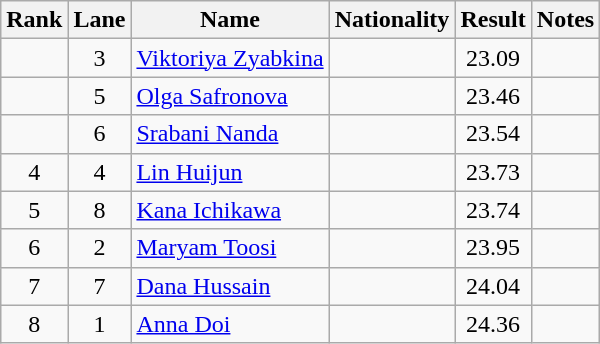<table class="wikitable sortable" style="text-align:center">
<tr>
<th>Rank</th>
<th>Lane</th>
<th>Name</th>
<th>Nationality</th>
<th>Result</th>
<th>Notes</th>
</tr>
<tr>
<td></td>
<td>3</td>
<td align=left><a href='#'>Viktoriya Zyabkina</a></td>
<td align=left></td>
<td>23.09</td>
<td></td>
</tr>
<tr>
<td></td>
<td>5</td>
<td align=left><a href='#'>Olga Safronova</a></td>
<td align=left></td>
<td>23.46</td>
<td></td>
</tr>
<tr>
<td></td>
<td>6</td>
<td align=left><a href='#'>Srabani Nanda</a></td>
<td align=left></td>
<td>23.54</td>
<td></td>
</tr>
<tr>
<td>4</td>
<td>4</td>
<td align=left><a href='#'>Lin Huijun</a></td>
<td align=left></td>
<td>23.73</td>
<td></td>
</tr>
<tr>
<td>5</td>
<td>8</td>
<td align=left><a href='#'>Kana Ichikawa</a></td>
<td align=left></td>
<td>23.74</td>
<td></td>
</tr>
<tr>
<td>6</td>
<td>2</td>
<td align=left><a href='#'>Maryam Toosi</a></td>
<td align=left></td>
<td>23.95</td>
<td></td>
</tr>
<tr>
<td>7</td>
<td>7</td>
<td align=left><a href='#'>Dana Hussain</a></td>
<td align=left></td>
<td>24.04</td>
<td></td>
</tr>
<tr>
<td>8</td>
<td>1</td>
<td align=left><a href='#'>Anna Doi</a></td>
<td align=left></td>
<td>24.36</td>
<td></td>
</tr>
</table>
